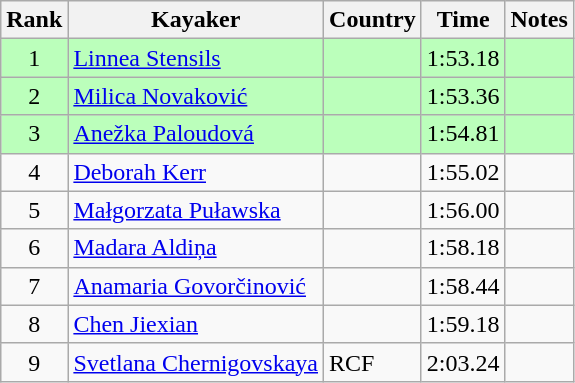<table class="wikitable" style="text-align:center">
<tr>
<th>Rank</th>
<th>Kayaker</th>
<th>Country</th>
<th>Time</th>
<th>Notes</th>
</tr>
<tr bgcolor=bbffbb>
<td>1</td>
<td align="left"><a href='#'>Linnea Stensils</a></td>
<td align="left"></td>
<td>1:53.18</td>
<td></td>
</tr>
<tr bgcolor=bbffbb>
<td>2</td>
<td align="left"><a href='#'>Milica Novaković</a></td>
<td align="left"></td>
<td>1:53.36</td>
<td></td>
</tr>
<tr bgcolor=bbffbb>
<td>3</td>
<td align="left"><a href='#'>Anežka Paloudová</a></td>
<td align="left"></td>
<td>1:54.81</td>
<td></td>
</tr>
<tr>
<td>4</td>
<td align="left"><a href='#'>Deborah Kerr</a></td>
<td align="left"></td>
<td>1:55.02</td>
<td></td>
</tr>
<tr>
<td>5</td>
<td align="left"><a href='#'>Małgorzata Puławska</a></td>
<td align="left"></td>
<td>1:56.00</td>
<td></td>
</tr>
<tr>
<td>6</td>
<td align="left"><a href='#'>Madara Aldiņa</a></td>
<td align="left"></td>
<td>1:58.18</td>
<td></td>
</tr>
<tr>
<td>7</td>
<td align="left"><a href='#'>Anamaria Govorčinović</a></td>
<td align="left"></td>
<td>1:58.44</td>
<td></td>
</tr>
<tr>
<td>8</td>
<td align="left"><a href='#'>Chen Jiexian</a></td>
<td align="left"></td>
<td>1:59.18</td>
<td></td>
</tr>
<tr>
<td>9</td>
<td align="left"><a href='#'>Svetlana Chernigovskaya</a></td>
<td align="left"> RCF</td>
<td>2:03.24</td>
<td></td>
</tr>
</table>
